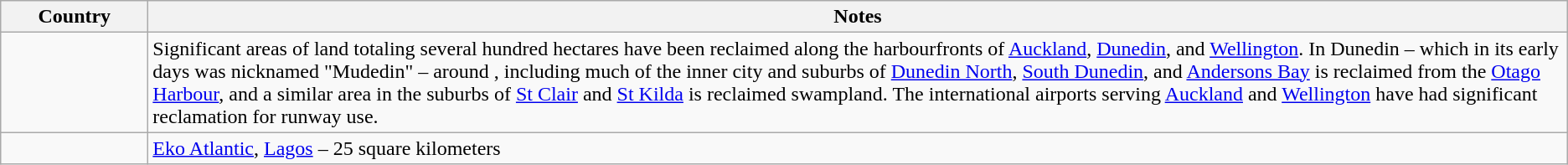<table class=wikitable>
<tr>
<th width=110>Country</th>
<th>Notes</th>
</tr>
<tr>
<td></td>
<td>Significant areas of land totaling several hundred hectares have been reclaimed along the harbourfronts of <a href='#'>Auckland</a>, <a href='#'>Dunedin</a>, and <a href='#'>Wellington</a>. In Dunedin – which in its early days was nicknamed "Mudedin" – around , including much of the inner city and suburbs of <a href='#'>Dunedin North</a>, <a href='#'>South Dunedin</a>, and <a href='#'>Andersons Bay</a> is reclaimed from the <a href='#'>Otago Harbour</a>, and a similar area in the suburbs of <a href='#'>St Clair</a> and <a href='#'>St Kilda</a> is reclaimed swampland. The international airports serving <a href='#'>Auckland</a> and <a href='#'>Wellington</a> have had significant reclamation for runway use.</td>
</tr>
<tr>
<td></td>
<td><a href='#'>Eko Atlantic</a>, <a href='#'>Lagos</a> – 25 square kilometers</td>
</tr>
</table>
